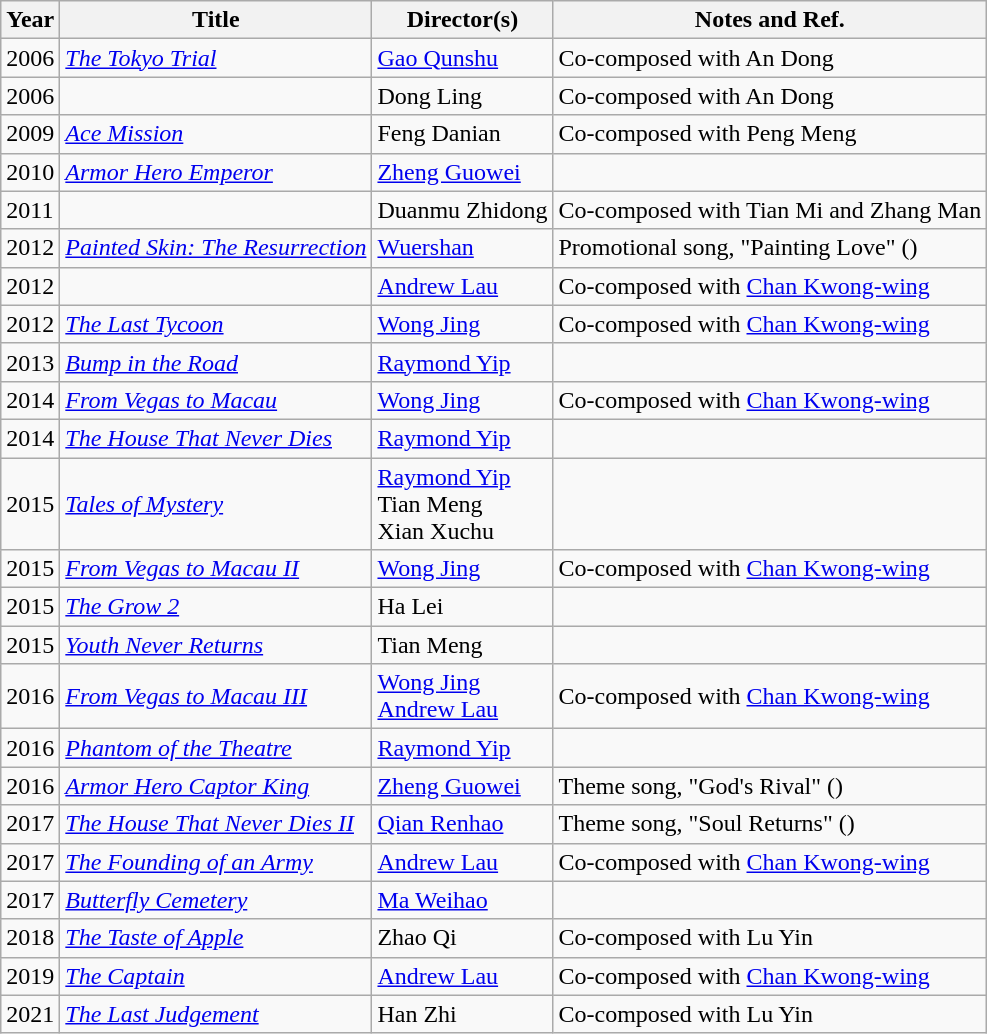<table class="wikitable sortable">
<tr>
<th style="text-align:center">Year</th>
<th style="text-align:center">Title</th>
<th style="text-align:center">Director(s)</th>
<th class="unsortable" style="text-align:center">Notes and Ref.</th>
</tr>
<tr>
<td>2006</td>
<td><em><a href='#'>The Tokyo Trial</a></em></td>
<td><a href='#'>Gao Qunshu</a></td>
<td>Co-composed with An Dong</td>
</tr>
<tr>
<td>2006</td>
<td><em></em></td>
<td>Dong Ling</td>
<td>Co-composed with An Dong</td>
</tr>
<tr>
<td>2009</td>
<td><em><a href='#'>Ace Mission</a></em></td>
<td>Feng Danian </td>
<td>Co-composed with Peng Meng</td>
</tr>
<tr>
<td>2010</td>
<td><em><a href='#'>Armor Hero Emperor</a></em></td>
<td><a href='#'>Zheng Guowei</a></td>
<td></td>
</tr>
<tr>
<td>2011</td>
<td><em></em></td>
<td>Duanmu Zhidong</td>
<td>Co-composed with Tian Mi  and Zhang Man</td>
</tr>
<tr>
<td>2012</td>
<td><em><a href='#'>Painted Skin: The Resurrection</a></em></td>
<td><a href='#'>Wuershan</a></td>
<td>Promotional song, "Painting Love" ()</td>
</tr>
<tr>
<td>2012</td>
<td><em></em></td>
<td><a href='#'>Andrew Lau</a></td>
<td>Co-composed with <a href='#'>Chan Kwong-wing</a></td>
</tr>
<tr>
<td>2012</td>
<td><em><a href='#'>The Last Tycoon</a></em></td>
<td><a href='#'>Wong Jing</a></td>
<td>Co-composed with <a href='#'>Chan Kwong-wing</a></td>
</tr>
<tr>
<td>2013</td>
<td><em><a href='#'>Bump in the Road</a></em></td>
<td><a href='#'>Raymond Yip</a></td>
<td></td>
</tr>
<tr>
<td>2014</td>
<td><em><a href='#'>From Vegas to Macau</a></em></td>
<td><a href='#'>Wong Jing</a></td>
<td>Co-composed with <a href='#'>Chan Kwong-wing</a></td>
</tr>
<tr>
<td>2014</td>
<td><em><a href='#'>The House That Never Dies</a></em></td>
<td><a href='#'>Raymond Yip</a></td>
<td></td>
</tr>
<tr>
<td>2015</td>
<td><em><a href='#'>Tales of Mystery</a></em></td>
<td><a href='#'>Raymond Yip</a><br>Tian Meng<br>Xian Xuchu</td>
<td></td>
</tr>
<tr>
<td>2015</td>
<td><em><a href='#'>From Vegas to Macau II</a></em></td>
<td><a href='#'>Wong Jing</a></td>
<td>Co-composed with <a href='#'>Chan Kwong-wing</a></td>
</tr>
<tr>
<td>2015</td>
<td><em><a href='#'>The Grow 2</a></em></td>
<td>Ha Lei</td>
<td></td>
</tr>
<tr>
<td>2015</td>
<td><em><a href='#'>Youth Never Returns</a></em></td>
<td>Tian Meng</td>
<td></td>
</tr>
<tr>
<td>2016</td>
<td><em><a href='#'>From Vegas to Macau III</a></em></td>
<td><a href='#'>Wong Jing</a><br><a href='#'>Andrew Lau</a></td>
<td>Co-composed with <a href='#'>Chan Kwong-wing</a></td>
</tr>
<tr>
<td>2016</td>
<td><em><a href='#'>Phantom of the Theatre</a></em></td>
<td><a href='#'>Raymond Yip</a></td>
<td></td>
</tr>
<tr>
<td>2016</td>
<td><em><a href='#'>Armor Hero Captor King</a></em></td>
<td><a href='#'>Zheng Guowei</a></td>
<td>Theme song, "God's Rival" ()</td>
</tr>
<tr>
<td>2017</td>
<td><em><a href='#'>The House That Never Dies II</a></em></td>
<td><a href='#'>Qian Renhao</a></td>
<td>Theme song, "Soul Returns" ()</td>
</tr>
<tr>
<td>2017</td>
<td><em><a href='#'>The Founding of an Army</a></em></td>
<td><a href='#'>Andrew Lau</a></td>
<td>Co-composed with <a href='#'>Chan Kwong-wing</a></td>
</tr>
<tr>
<td>2017</td>
<td><em><a href='#'>Butterfly Cemetery</a></em></td>
<td><a href='#'>Ma Weihao</a></td>
<td></td>
</tr>
<tr>
<td>2018</td>
<td><em><a href='#'>The Taste of Apple</a></em></td>
<td>Zhao Qi</td>
<td>Co-composed with Lu Yin</td>
</tr>
<tr>
<td>2019</td>
<td><em><a href='#'>The Captain</a></em></td>
<td><a href='#'>Andrew Lau</a></td>
<td>Co-composed with <a href='#'>Chan Kwong-wing</a></td>
</tr>
<tr>
<td>2021</td>
<td><em><a href='#'>The Last Judgement</a></em></td>
<td>Han Zhi</td>
<td>Co-composed with Lu Yin</td>
</tr>
</table>
